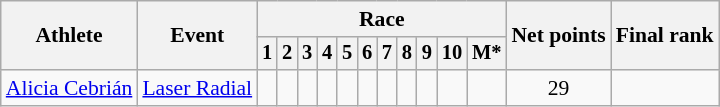<table class="wikitable" style="font-size:90%">
<tr>
<th rowspan="2">Athlete</th>
<th rowspan="2">Event</th>
<th colspan=11>Race</th>
<th rowspan=2>Net points</th>
<th rowspan=2>Final rank</th>
</tr>
<tr style="font-size:95%">
<th>1</th>
<th>2</th>
<th>3</th>
<th>4</th>
<th>5</th>
<th>6</th>
<th>7</th>
<th>8</th>
<th>9</th>
<th>10</th>
<th>M*</th>
</tr>
<tr align=center>
<td align=left><a href='#'>Alicia Cebrián</a></td>
<td align=left><a href='#'>Laser Radial</a></td>
<td></td>
<td></td>
<td></td>
<td></td>
<td></td>
<td></td>
<td></td>
<td></td>
<td></td>
<td></td>
<td></td>
<td>29</td>
<td></td>
</tr>
</table>
